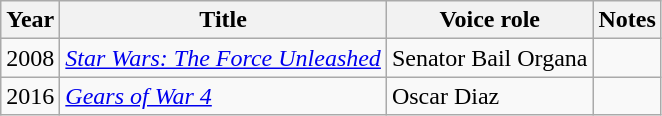<table class="wikitable sortable">
<tr>
<th>Year</th>
<th>Title</th>
<th>Voice role</th>
<th>Notes</th>
</tr>
<tr>
<td>2008</td>
<td><em><a href='#'>Star Wars: The Force Unleashed</a></em></td>
<td>Senator Bail Organa</td>
<td></td>
</tr>
<tr>
<td>2016</td>
<td><em><a href='#'>Gears of War 4</a></em></td>
<td>Oscar Diaz</td>
<td></td>
</tr>
</table>
